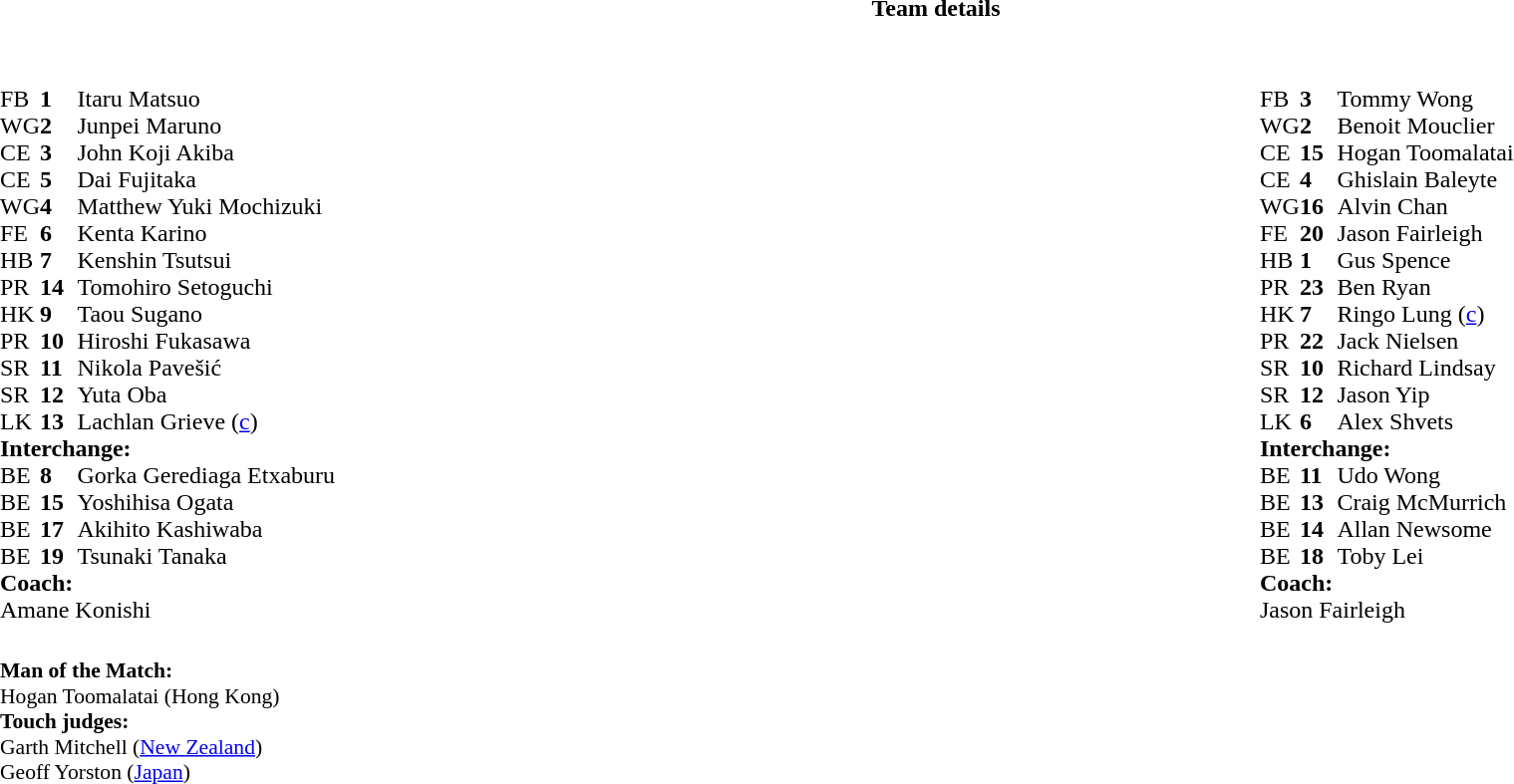<table border="0" width="100%" class="collapsible collapsed">
<tr>
<th>Team details</th>
</tr>
<tr>
<td><br><table width="100%">
<tr>
<td valign="top" width="50%"><br><table style="font-size: 100%" cellspacing="0" cellpadding="0">
<tr>
<th width="25"></th>
<th width="25"></th>
<th></th>
<th width="25"></th>
</tr>
<tr>
<td>FB</td>
<td><strong>1</strong></td>
<td>Itaru Matsuo</td>
</tr>
<tr>
<td>WG</td>
<td><strong>2</strong></td>
<td>Junpei Maruno</td>
</tr>
<tr>
<td>CE</td>
<td><strong>3</strong></td>
<td>John Koji Akiba</td>
</tr>
<tr>
<td>CE</td>
<td><strong>5</strong></td>
<td>Dai Fujitaka</td>
</tr>
<tr>
<td>WG</td>
<td><strong>4</strong></td>
<td>Matthew Yuki Mochizuki</td>
</tr>
<tr>
<td>FE</td>
<td><strong>6</strong></td>
<td>Kenta Karino</td>
</tr>
<tr>
<td>HB</td>
<td><strong>7</strong></td>
<td>Kenshin Tsutsui</td>
</tr>
<tr>
<td>PR</td>
<td><strong>14</strong></td>
<td>Tomohiro Setoguchi</td>
</tr>
<tr>
<td>HK</td>
<td><strong>9</strong></td>
<td>Taou Sugano</td>
</tr>
<tr>
<td>PR</td>
<td><strong>10</strong></td>
<td>Hiroshi Fukasawa</td>
</tr>
<tr>
<td>SR</td>
<td><strong>11</strong></td>
<td>Nikola Pavešić</td>
</tr>
<tr>
<td>SR</td>
<td><strong>12</strong></td>
<td>Yuta Oba</td>
</tr>
<tr>
<td>LK</td>
<td><strong>13</strong></td>
<td>Lachlan Grieve (<a href='#'>c</a>)</td>
</tr>
<tr>
<td colspan=3><strong>Interchange:</strong></td>
</tr>
<tr>
<td>BE</td>
<td><strong>8</strong></td>
<td>Gorka Gerediaga Etxaburu</td>
</tr>
<tr>
<td>BE</td>
<td><strong>15</strong></td>
<td>Yoshihisa Ogata</td>
</tr>
<tr>
<td>BE</td>
<td><strong>17</strong></td>
<td>Akihito Kashiwaba</td>
</tr>
<tr>
<td>BE</td>
<td><strong>19</strong></td>
<td>Tsunaki Tanaka</td>
</tr>
<tr>
<td colspan=3><strong>Coach:</strong></td>
</tr>
<tr>
<td colspan="4"> Amane Konishi</td>
</tr>
</table>
</td>
<td valign="top" width="50%"><br><table style="font-size: 100%" cellspacing="0" cellpadding="0" align="center">
<tr>
<th width="25"></th>
<th width="25"></th>
<th></th>
<th width="25"></th>
</tr>
<tr>
<td>FB</td>
<td><strong>3</strong></td>
<td>Tommy Wong</td>
</tr>
<tr>
<td>WG</td>
<td><strong>2</strong></td>
<td>Benoit Mouclier</td>
</tr>
<tr>
<td>CE</td>
<td><strong>15</strong></td>
<td>Hogan Toomalatai</td>
</tr>
<tr>
<td>CE</td>
<td><strong>4</strong></td>
<td>Ghislain Baleyte</td>
</tr>
<tr>
<td>WG</td>
<td><strong>16</strong></td>
<td>Alvin Chan</td>
</tr>
<tr>
<td>FE</td>
<td><strong>20</strong></td>
<td>Jason Fairleigh</td>
</tr>
<tr>
<td>HB</td>
<td><strong>1</strong></td>
<td>Gus Spence</td>
</tr>
<tr>
<td>PR</td>
<td><strong>23</strong></td>
<td>Ben Ryan</td>
</tr>
<tr>
<td>HK</td>
<td><strong>7</strong></td>
<td>Ringo Lung (<a href='#'>c</a>)</td>
</tr>
<tr>
<td>PR</td>
<td><strong>22</strong></td>
<td>Jack Nielsen</td>
</tr>
<tr>
<td>SR</td>
<td><strong>10</strong></td>
<td>Richard Lindsay</td>
</tr>
<tr>
<td>SR</td>
<td><strong>12</strong></td>
<td>Jason Yip</td>
</tr>
<tr>
<td>LK</td>
<td><strong>6</strong></td>
<td>Alex Shvets</td>
</tr>
<tr>
<td colspan=3><strong>Interchange:</strong></td>
</tr>
<tr>
<td>BE</td>
<td><strong>11</strong></td>
<td>Udo Wong</td>
</tr>
<tr>
<td>BE</td>
<td><strong>13</strong></td>
<td>Craig McMurrich</td>
</tr>
<tr>
<td>BE</td>
<td><strong>14</strong></td>
<td>Allan Newsome</td>
</tr>
<tr>
<td>BE</td>
<td><strong>18</strong></td>
<td>Toby Lei</td>
</tr>
<tr>
<td colspan=3><strong>Coach:</strong></td>
</tr>
<tr>
<td colspan="4"> Jason Fairleigh</td>
</tr>
</table>
</td>
</tr>
</table>
<table style="width:100%; font-size:90%;">
<tr>
<td><br><strong>Man of the Match:</strong>
<br>Hogan Toomalatai (Hong Kong)<br><strong>Touch judges:</strong>
<br>Garth Mitchell (<a href='#'>New Zealand</a>)
<br>Geoff Yorston (<a href='#'>Japan</a>)</td>
</tr>
</table>
</td>
</tr>
</table>
